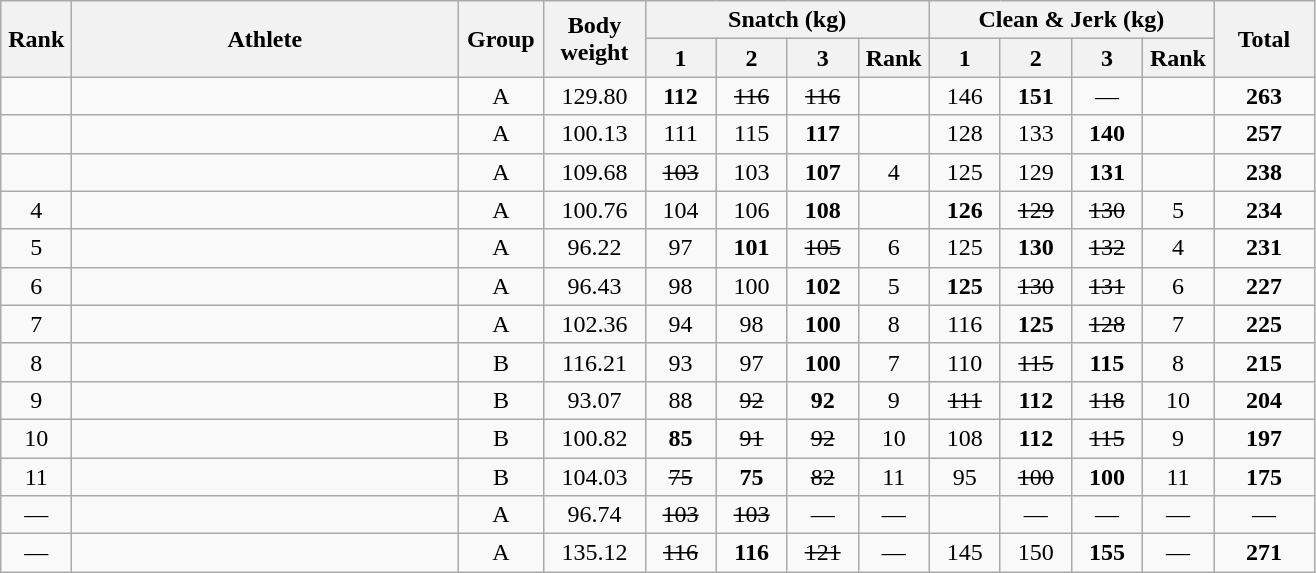<table class = "wikitable" style="text-align:center;">
<tr>
<th rowspan=2 width=40>Rank</th>
<th rowspan=2 width=250>Athlete</th>
<th rowspan=2 width=50>Group</th>
<th rowspan=2 width=60>Body weight</th>
<th colspan=4>Snatch (kg)</th>
<th colspan=4>Clean & Jerk (kg)</th>
<th rowspan=2 width=60>Total</th>
</tr>
<tr>
<th width=40>1</th>
<th width=40>2</th>
<th width=40>3</th>
<th width=40>Rank</th>
<th width=40>1</th>
<th width=40>2</th>
<th width=40>3</th>
<th width=40>Rank</th>
</tr>
<tr>
<td></td>
<td align=left></td>
<td>A</td>
<td>129.80</td>
<td><strong>112</strong></td>
<td><s>116</s></td>
<td><s>116</s></td>
<td></td>
<td>146</td>
<td><strong>151</strong></td>
<td>—</td>
<td></td>
<td><strong>263</strong></td>
</tr>
<tr>
<td></td>
<td align=left></td>
<td>A</td>
<td>100.13</td>
<td>111</td>
<td>115</td>
<td><strong>117</strong></td>
<td></td>
<td>128</td>
<td>133</td>
<td><strong>140</strong></td>
<td></td>
<td><strong>257</strong></td>
</tr>
<tr>
<td></td>
<td align=left></td>
<td>A</td>
<td>109.68</td>
<td><s>103</s></td>
<td>103</td>
<td><strong>107</strong></td>
<td>4</td>
<td>125</td>
<td>129</td>
<td><strong>131</strong></td>
<td></td>
<td><strong>238</strong></td>
</tr>
<tr>
<td>4</td>
<td align=left></td>
<td>A</td>
<td>100.76</td>
<td>104</td>
<td>106</td>
<td><strong>108</strong></td>
<td></td>
<td><strong>126</strong></td>
<td><s>129</s></td>
<td><s>130</s></td>
<td>5</td>
<td><strong>234</strong></td>
</tr>
<tr>
<td>5</td>
<td align=left></td>
<td>A</td>
<td>96.22</td>
<td>97</td>
<td><strong>101</strong></td>
<td><s>105</s></td>
<td>6</td>
<td>125</td>
<td><strong>130</strong></td>
<td><s>132</s></td>
<td>4</td>
<td><strong>231</strong></td>
</tr>
<tr>
<td>6</td>
<td align=left></td>
<td>A</td>
<td>96.43</td>
<td>98</td>
<td>100</td>
<td><strong>102</strong></td>
<td>5</td>
<td><strong>125</strong></td>
<td><s>130</s></td>
<td><s>131</s></td>
<td>6</td>
<td><strong>227</strong></td>
</tr>
<tr>
<td>7</td>
<td align=left></td>
<td>A</td>
<td>102.36</td>
<td>94</td>
<td>98</td>
<td><strong>100</strong></td>
<td>8</td>
<td>116</td>
<td><strong>125</strong></td>
<td><s>128</s></td>
<td>7</td>
<td><strong>225</strong></td>
</tr>
<tr>
<td>8</td>
<td align=left></td>
<td>B</td>
<td>116.21</td>
<td>93</td>
<td>97</td>
<td><strong>100</strong></td>
<td>7</td>
<td>110</td>
<td><s>115</s></td>
<td><strong>115</strong></td>
<td>8</td>
<td><strong>215</strong></td>
</tr>
<tr>
<td>9</td>
<td align=left></td>
<td>B</td>
<td>93.07</td>
<td>88</td>
<td><s>92</s></td>
<td><strong>92</strong></td>
<td>9</td>
<td><s>111</s></td>
<td><strong>112</strong></td>
<td><s>118</s></td>
<td>10</td>
<td><strong>204</strong></td>
</tr>
<tr>
<td>10</td>
<td align=left></td>
<td>B</td>
<td>100.82</td>
<td><strong>85</strong></td>
<td><s>91</s></td>
<td><s>92</s></td>
<td>10</td>
<td>108</td>
<td><strong>112</strong></td>
<td><s>115</s></td>
<td>9</td>
<td><strong>197</strong></td>
</tr>
<tr>
<td>11</td>
<td align=left></td>
<td>B</td>
<td>104.03</td>
<td><s>75</s></td>
<td><strong>75</strong></td>
<td><s>82</s></td>
<td>11</td>
<td>95</td>
<td><s>100</s></td>
<td><strong>100</strong></td>
<td>11</td>
<td><strong>175</strong></td>
</tr>
<tr>
<td>—</td>
<td align=left></td>
<td>A</td>
<td>96.74</td>
<td><s>103</s></td>
<td><s>103</s></td>
<td>—</td>
<td>—</td>
<td></td>
<td>—</td>
<td>—</td>
<td>—</td>
<td>—</td>
</tr>
<tr>
<td>—</td>
<td align=left></td>
<td>A</td>
<td>135.12</td>
<td><s>116</s></td>
<td><strong>116</strong></td>
<td><s>121</s></td>
<td>—</td>
<td>145</td>
<td>150</td>
<td><strong>155</strong></td>
<td>—</td>
<td><strong>271</strong></td>
</tr>
</table>
